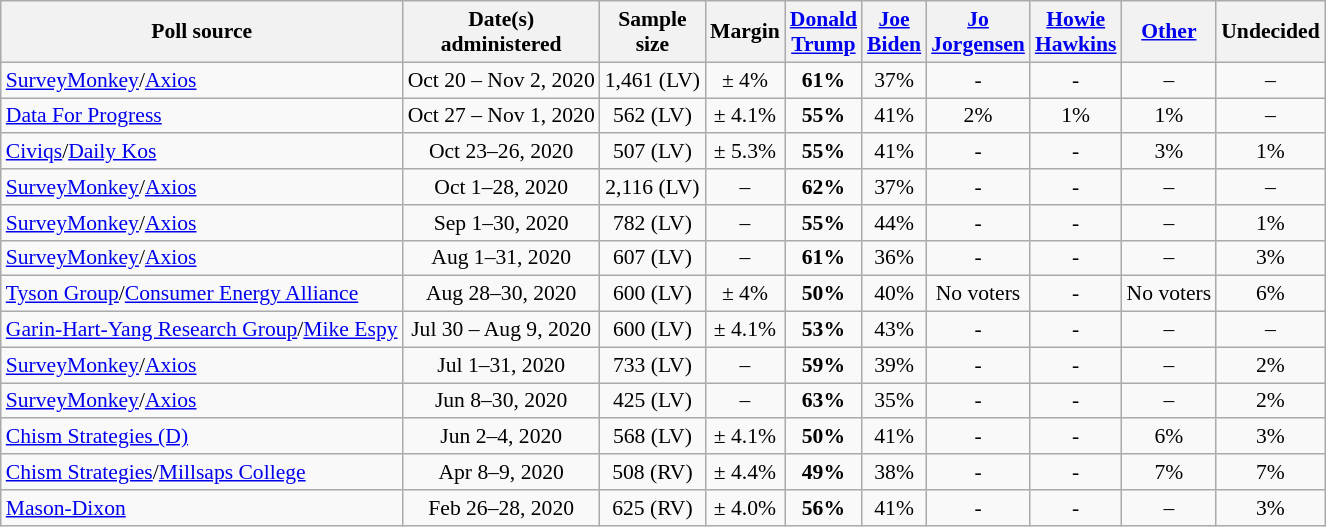<table class="wikitable sortable" style="text-align:center;font-size:90%;line-height:17px">
<tr>
<th>Poll source</th>
<th>Date(s)<br>administered</th>
<th>Sample<br>size</th>
<th>Margin<br></th>
<th class="unsortable"><a href='#'>Donald<br>Trump</a><br><small></small></th>
<th class="unsortable"><a href='#'>Joe<br>Biden</a><br><small></small></th>
<th class="unsortable"><a href='#'>Jo<br>Jorgensen</a><br><small></small></th>
<th class="unsortable"><a href='#'>Howie<br>Hawkins</a><br><small></small></th>
<th class="unsortable"><a href='#'>Other</a></th>
<th class="unsortable">Undecided</th>
</tr>
<tr>
<td style="text-align:left;"><a href='#'>SurveyMonkey</a>/<a href='#'>Axios</a></td>
<td>Oct 20 – Nov 2, 2020</td>
<td>1,461 (LV)</td>
<td>± 4%</td>
<td><strong>61%</strong></td>
<td>37%</td>
<td>-</td>
<td>-</td>
<td>–</td>
<td>–</td>
</tr>
<tr>
<td style="text-align:left;"><a href='#'>Data For Progress</a></td>
<td>Oct 27 – Nov 1, 2020</td>
<td>562 (LV)</td>
<td>± 4.1%</td>
<td><strong>55%</strong></td>
<td>41%</td>
<td>2%</td>
<td>1%</td>
<td>1%</td>
<td>–</td>
</tr>
<tr>
<td style="text-align:left;"><a href='#'>Civiqs</a>/<a href='#'>Daily Kos</a></td>
<td>Oct 23–26, 2020</td>
<td>507 (LV)</td>
<td>± 5.3%</td>
<td><strong>55%</strong></td>
<td>41%</td>
<td>-</td>
<td>-</td>
<td>3%</td>
<td>1%</td>
</tr>
<tr>
<td style="text-align:left;"><a href='#'>SurveyMonkey</a>/<a href='#'>Axios</a></td>
<td>Oct 1–28, 2020</td>
<td>2,116 (LV)</td>
<td>–</td>
<td><strong>62%</strong></td>
<td>37%</td>
<td>-</td>
<td>-</td>
<td>–</td>
<td>–</td>
</tr>
<tr>
<td style="text-align:left;"><a href='#'>SurveyMonkey</a>/<a href='#'>Axios</a></td>
<td>Sep 1–30, 2020</td>
<td>782 (LV)</td>
<td>–</td>
<td><strong>55%</strong></td>
<td>44%</td>
<td>-</td>
<td>-</td>
<td>–</td>
<td>1%</td>
</tr>
<tr>
<td style="text-align:left;"><a href='#'>SurveyMonkey</a>/<a href='#'>Axios</a></td>
<td>Aug 1–31, 2020</td>
<td>607 (LV)</td>
<td>–</td>
<td><strong>61%</strong></td>
<td>36%</td>
<td>-</td>
<td>-</td>
<td>–</td>
<td>3%</td>
</tr>
<tr>
<td style="text-align:left;"><a href='#'>Tyson Group</a>/<a href='#'>Consumer Energy Alliance</a></td>
<td>Aug 28–30, 2020</td>
<td>600 (LV)</td>
<td>± 4%</td>
<td><strong>50%</strong></td>
<td>40%</td>
<td>No voters</td>
<td>-</td>
<td>No voters</td>
<td>6%</td>
</tr>
<tr>
<td style="text-align:left;"><a href='#'>Garin-Hart-Yang Research Group</a>/<a href='#'>Mike Espy</a></td>
<td>Jul 30 – Aug 9, 2020</td>
<td>600 (LV)</td>
<td>± 4.1%</td>
<td><strong>53%</strong></td>
<td>43%</td>
<td>-</td>
<td>-</td>
<td>–</td>
<td>–</td>
</tr>
<tr>
<td style="text-align:left;"><a href='#'>SurveyMonkey</a>/<a href='#'>Axios</a></td>
<td>Jul 1–31, 2020</td>
<td>733 (LV)</td>
<td>–</td>
<td><strong>59%</strong></td>
<td>39%</td>
<td>-</td>
<td>-</td>
<td>–</td>
<td>2%</td>
</tr>
<tr>
<td style="text-align:left;"><a href='#'>SurveyMonkey</a>/<a href='#'>Axios</a></td>
<td>Jun 8–30, 2020</td>
<td>425 (LV)</td>
<td>–</td>
<td><strong>63%</strong></td>
<td>35%</td>
<td>-</td>
<td>-</td>
<td>–</td>
<td>2%</td>
</tr>
<tr>
<td style="text-align:left;"><a href='#'>Chism Strategies (D)</a></td>
<td>Jun 2–4, 2020</td>
<td>568 (LV)</td>
<td>± 4.1%</td>
<td><strong>50%</strong></td>
<td>41%</td>
<td>-</td>
<td>-</td>
<td>6%</td>
<td>3%</td>
</tr>
<tr>
<td style="text-align:left;"><a href='#'>Chism Strategies</a>/<a href='#'>Millsaps College</a></td>
<td>Apr 8–9, 2020</td>
<td>508 (RV)</td>
<td>± 4.4%</td>
<td><strong>49%</strong></td>
<td>38%</td>
<td>-</td>
<td>-</td>
<td>7%</td>
<td>7%</td>
</tr>
<tr>
<td style="text-align:left;"><a href='#'>Mason-Dixon</a></td>
<td>Feb 26–28, 2020</td>
<td>625 (RV)</td>
<td>± 4.0%</td>
<td><strong>56%</strong></td>
<td>41%</td>
<td>-</td>
<td>-</td>
<td>–</td>
<td>3%</td>
</tr>
</table>
